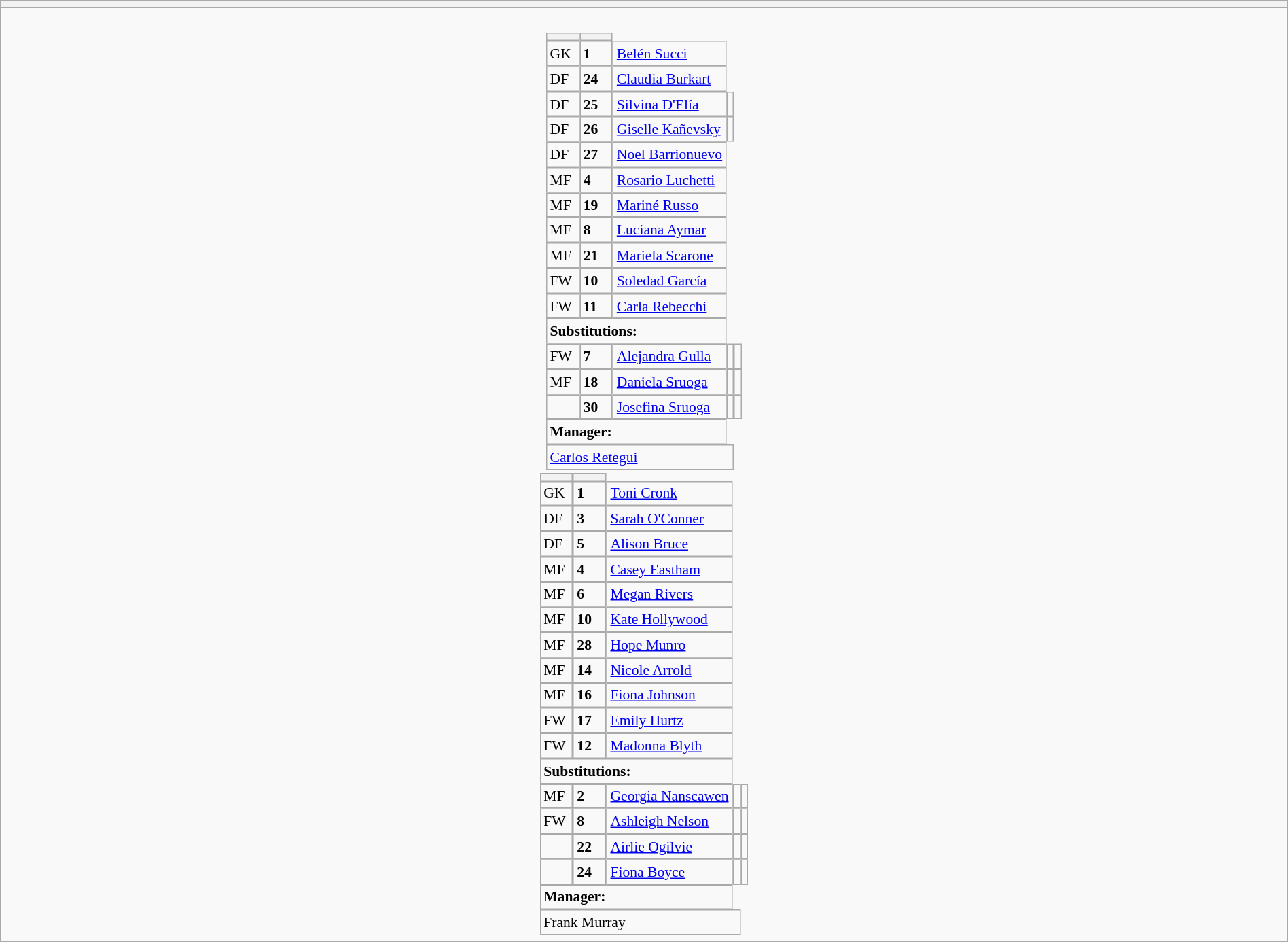<table style="width:100%" class="wikitable collapsible collapsed">
<tr>
<th></th>
</tr>
<tr>
<td><br>






<table style="font-size:90%; margin:0.2em auto;" cellspacing="0" cellpadding="0">
<tr>
<th width="25"></th>
<th width="25"></th>
</tr>
<tr>
<td>GK</td>
<td><strong>1</strong></td>
<td><a href='#'>Belén Succi</a></td>
</tr>
<tr>
<td>DF</td>
<td><strong>24</strong></td>
<td><a href='#'>Claudia Burkart</a></td>
</tr>
<tr>
<td>DF</td>
<td><strong>25</strong></td>
<td><a href='#'>Silvina D'Elía</a></td>
<td> </td>
</tr>
<tr>
<td>DF</td>
<td><strong>26</strong></td>
<td><a href='#'>Giselle Kañevsky</a></td>
<td> </td>
</tr>
<tr>
<td>DF</td>
<td><strong>27</strong></td>
<td><a href='#'>Noel Barrionuevo</a></td>
</tr>
<tr>
<td>MF</td>
<td><strong>4</strong></td>
<td><a href='#'>Rosario Luchetti</a></td>
</tr>
<tr>
<td>MF</td>
<td><strong>19</strong></td>
<td><a href='#'>Mariné Russo</a></td>
</tr>
<tr>
<td>MF</td>
<td><strong>8</strong></td>
<td><a href='#'>Luciana Aymar</a></td>
</tr>
<tr>
<td>MF</td>
<td><strong>21</strong></td>
<td><a href='#'>Mariela Scarone</a></td>
</tr>
<tr>
<td>FW</td>
<td><strong>10</strong></td>
<td><a href='#'>Soledad García</a></td>
</tr>
<tr>
<td>FW</td>
<td><strong>11</strong></td>
<td><a href='#'>Carla Rebecchi</a></td>
</tr>
<tr>
<td colspan=3><strong>Substitutions:</strong></td>
</tr>
<tr>
<td>FW</td>
<td><strong>7</strong></td>
<td><a href='#'>Alejandra Gulla</a></td>
<td></td>
<td></td>
</tr>
<tr>
<td>MF</td>
<td><strong>18</strong></td>
<td><a href='#'>Daniela Sruoga</a></td>
<td></td>
<td></td>
</tr>
<tr>
<td></td>
<td><strong>30</strong></td>
<td><a href='#'>Josefina Sruoga</a></td>
<td></td>
<td></td>
</tr>
<tr>
<td colspan=3><strong>Manager:</strong></td>
</tr>
<tr>
<td colspan=4> <a href='#'>Carlos Retegui</a></td>
</tr>
</table>
<table cellspacing="0" cellpadding="0" style="font-size:90%; margin:0.2em auto;">
<tr>
<th width="25"></th>
<th width="25"></th>
</tr>
<tr>
<td>GK</td>
<td><strong>1</strong></td>
<td><a href='#'>Toni Cronk</a></td>
</tr>
<tr>
<td>DF</td>
<td><strong>3</strong></td>
<td><a href='#'>Sarah O'Conner</a></td>
</tr>
<tr>
<td>DF</td>
<td><strong>5</strong></td>
<td><a href='#'>Alison Bruce</a></td>
</tr>
<tr>
<td>MF</td>
<td><strong>4</strong></td>
<td><a href='#'>Casey Eastham</a></td>
</tr>
<tr>
<td>MF</td>
<td><strong>6</strong></td>
<td><a href='#'>Megan Rivers</a></td>
</tr>
<tr>
<td>MF</td>
<td><strong>10</strong></td>
<td><a href='#'>Kate Hollywood</a></td>
</tr>
<tr>
<td>MF</td>
<td><strong>28</strong></td>
<td><a href='#'>Hope Munro</a></td>
</tr>
<tr>
<td>MF</td>
<td><strong>14</strong></td>
<td><a href='#'>Nicole Arrold</a></td>
</tr>
<tr>
<td>MF</td>
<td><strong>16</strong></td>
<td><a href='#'>Fiona Johnson</a></td>
</tr>
<tr>
<td>FW</td>
<td><strong>17</strong></td>
<td><a href='#'>Emily Hurtz</a></td>
</tr>
<tr>
<td>FW</td>
<td><strong>12</strong></td>
<td><a href='#'>Madonna Blyth</a></td>
</tr>
<tr>
<td colspan=3><strong>Substitutions:</strong></td>
</tr>
<tr>
<td>MF</td>
<td><strong>2</strong></td>
<td><a href='#'>Georgia Nanscawen</a></td>
<td></td>
<td></td>
</tr>
<tr>
<td>FW</td>
<td><strong>8</strong></td>
<td><a href='#'>Ashleigh Nelson</a></td>
<td></td>
<td></td>
</tr>
<tr>
<td></td>
<td><strong>22</strong></td>
<td><a href='#'>Airlie Ogilvie</a></td>
<td></td>
<td></td>
</tr>
<tr>
<td></td>
<td><strong>24</strong></td>
<td><a href='#'>Fiona Boyce</a></td>
<td></td>
<td></td>
</tr>
<tr>
<td colspan=3><strong>Manager:</strong></td>
</tr>
<tr>
<td colspan=4> Frank Murray</td>
</tr>
</table>
</td>
</tr>
</table>
